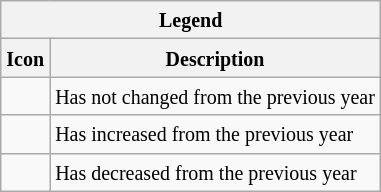<table class="wikitable">
<tr>
<th colspan="2"><small>Legend</small></th>
</tr>
<tr>
<th><small> Icon</small></th>
<th><small> Description</small></th>
</tr>
<tr>
<td></td>
<td><small>Has not changed from the previous year</small></td>
</tr>
<tr>
<td></td>
<td><small>Has increased from the previous year</small></td>
</tr>
<tr>
<td></td>
<td><small>Has decreased from the previous year</small></td>
</tr>
</table>
